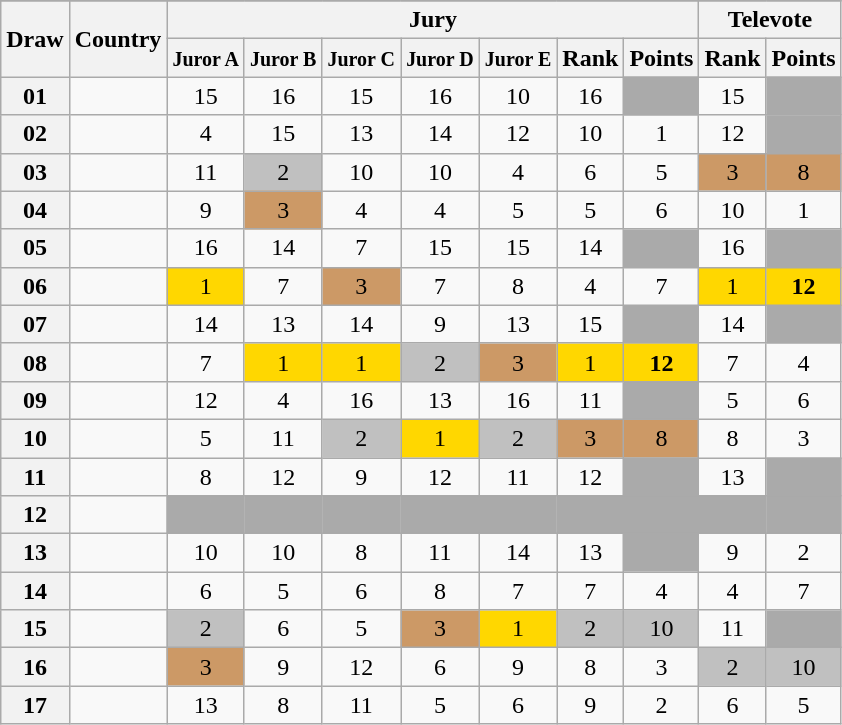<table class="sortable wikitable collapsible plainrowheaders" style="text-align:center;">
<tr>
</tr>
<tr>
<th scope="col" rowspan="2">Draw</th>
<th scope="col" rowspan="2">Country</th>
<th scope="col" colspan="7">Jury</th>
<th scope="col" colspan="2">Televote</th>
</tr>
<tr>
<th scope="col"><small>Juror A</small></th>
<th scope="col"><small>Juror B</small></th>
<th scope="col"><small>Juror C</small></th>
<th scope="col"><small>Juror D</small></th>
<th scope="col"><small>Juror E</small></th>
<th scope="col">Rank</th>
<th scope="col">Points</th>
<th scope="col">Rank</th>
<th scope="col">Points</th>
</tr>
<tr>
<th scope="row" style="text-align:center;">01</th>
<td style="text-align:left;"></td>
<td>15</td>
<td>16</td>
<td>15</td>
<td>16</td>
<td>10</td>
<td>16</td>
<td style="background:#AAAAAA;"></td>
<td>15</td>
<td style="background:#AAAAAA;"></td>
</tr>
<tr>
<th scope="row" style="text-align:center;">02</th>
<td style="text-align:left;"></td>
<td>4</td>
<td>15</td>
<td>13</td>
<td>14</td>
<td>12</td>
<td>10</td>
<td>1</td>
<td>12</td>
<td style="background:#AAAAAA;"></td>
</tr>
<tr>
<th scope="row" style="text-align:center;">03</th>
<td style="text-align:left;"></td>
<td>11</td>
<td style="background:silver;">2</td>
<td>10</td>
<td>10</td>
<td>4</td>
<td>6</td>
<td>5</td>
<td style="background:#CC9966;">3</td>
<td style="background:#CC9966;">8</td>
</tr>
<tr>
<th scope="row" style="text-align:center;">04</th>
<td style="text-align:left;"></td>
<td>9</td>
<td style="background:#CC9966;">3</td>
<td>4</td>
<td>4</td>
<td>5</td>
<td>5</td>
<td>6</td>
<td>10</td>
<td>1</td>
</tr>
<tr>
<th scope="row" style="text-align:center;">05</th>
<td style="text-align:left;"></td>
<td>16</td>
<td>14</td>
<td>7</td>
<td>15</td>
<td>15</td>
<td>14</td>
<td style="background:#AAAAAA;"></td>
<td>16</td>
<td style="background:#AAAAAA;"></td>
</tr>
<tr>
<th scope="row" style="text-align:center;">06</th>
<td style="text-align:left;"></td>
<td style="background:gold;">1</td>
<td>7</td>
<td style="background:#CC9966;">3</td>
<td>7</td>
<td>8</td>
<td>4</td>
<td>7</td>
<td style="background:gold;">1</td>
<td style="background:gold;"><strong>12</strong></td>
</tr>
<tr>
<th scope="row" style="text-align:center;">07</th>
<td style="text-align:left;"></td>
<td>14</td>
<td>13</td>
<td>14</td>
<td>9</td>
<td>13</td>
<td>15</td>
<td style="background:#AAAAAA;"></td>
<td>14</td>
<td style="background:#AAAAAA;"></td>
</tr>
<tr>
<th scope="row" style="text-align:center;">08</th>
<td style="text-align:left;"></td>
<td>7</td>
<td style="background:gold;">1</td>
<td style="background:gold;">1</td>
<td style="background:silver;">2</td>
<td style="background:#CC9966;">3</td>
<td style="background:gold;">1</td>
<td style="background:gold;"><strong>12</strong></td>
<td>7</td>
<td>4</td>
</tr>
<tr>
<th scope="row" style="text-align:center;">09</th>
<td style="text-align:left;"></td>
<td>12</td>
<td>4</td>
<td>16</td>
<td>13</td>
<td>16</td>
<td>11</td>
<td style="background:#AAAAAA;"></td>
<td>5</td>
<td>6</td>
</tr>
<tr>
<th scope="row" style="text-align:center;">10</th>
<td style="text-align:left;"></td>
<td>5</td>
<td>11</td>
<td style="background:silver;">2</td>
<td style="background:gold;">1</td>
<td style="background:silver;">2</td>
<td style="background:#CC9966;">3</td>
<td style="background:#CC9966;">8</td>
<td>8</td>
<td>3</td>
</tr>
<tr>
<th scope="row" style="text-align:center;">11</th>
<td style="text-align:left;"></td>
<td>8</td>
<td>12</td>
<td>9</td>
<td>12</td>
<td>11</td>
<td>12</td>
<td style="background:#AAAAAA;"></td>
<td>13</td>
<td style="background:#AAAAAA;"></td>
</tr>
<tr class="sortbottom">
<th scope="row" style="text-align:center;">12</th>
<td style="text-align:left;"></td>
<td style="background:#AAAAAA;"></td>
<td style="background:#AAAAAA;"></td>
<td style="background:#AAAAAA;"></td>
<td style="background:#AAAAAA;"></td>
<td style="background:#AAAAAA;"></td>
<td style="background:#AAAAAA;"></td>
<td style="background:#AAAAAA;"></td>
<td style="background:#AAAAAA;"></td>
<td style="background:#AAAAAA;"></td>
</tr>
<tr>
<th scope="row" style="text-align:center;">13</th>
<td style="text-align:left;"></td>
<td>10</td>
<td>10</td>
<td>8</td>
<td>11</td>
<td>14</td>
<td>13</td>
<td style="background:#AAAAAA;"></td>
<td>9</td>
<td>2</td>
</tr>
<tr>
<th scope="row" style="text-align:center;">14</th>
<td style="text-align:left;"></td>
<td>6</td>
<td>5</td>
<td>6</td>
<td>8</td>
<td>7</td>
<td>7</td>
<td>4</td>
<td>4</td>
<td>7</td>
</tr>
<tr>
<th scope="row" style="text-align:center;">15</th>
<td style="text-align:left;"></td>
<td style="background:silver;">2</td>
<td>6</td>
<td>5</td>
<td style="background:#CC9966;">3</td>
<td style="background:gold;">1</td>
<td style="background:silver;">2</td>
<td style="background:silver;">10</td>
<td>11</td>
<td style="background:#AAAAAA;"></td>
</tr>
<tr>
<th scope="row" style="text-align:center;">16</th>
<td style="text-align:left;"></td>
<td style="background:#CC9966;">3</td>
<td>9</td>
<td>12</td>
<td>6</td>
<td>9</td>
<td>8</td>
<td>3</td>
<td style="background:silver;">2</td>
<td style="background:silver;">10</td>
</tr>
<tr>
<th scope="row" style="text-align:center;">17</th>
<td style="text-align:left;"></td>
<td>13</td>
<td>8</td>
<td>11</td>
<td>5</td>
<td>6</td>
<td>9</td>
<td>2</td>
<td>6</td>
<td>5</td>
</tr>
</table>
